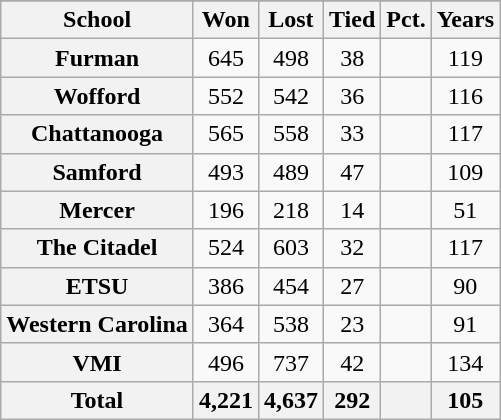<table class="wikitable sortable plainrowheaders" style="text-align: center;">
<tr>
</tr>
<tr>
<th scope="col">School</th>
<th scope="col">Won</th>
<th scope="col">Lost</th>
<th scope="col">Tied</th>
<th scope="col">Pct.</th>
<th scope="col">Years</th>
</tr>
<tr>
<th scope="row">Furman</th>
<td>645</td>
<td>498</td>
<td>38</td>
<td></td>
<td>119</td>
</tr>
<tr>
<th scope="row">Wofford</th>
<td>552</td>
<td>542</td>
<td>36</td>
<td></td>
<td>116</td>
</tr>
<tr>
<th scope="row">Chattanooga</th>
<td>565</td>
<td>558</td>
<td>33</td>
<td></td>
<td>117</td>
</tr>
<tr>
<th scope="row">Samford</th>
<td>493</td>
<td>489</td>
<td>47</td>
<td></td>
<td>109</td>
</tr>
<tr>
<th scope="row">Mercer</th>
<td>196</td>
<td>218</td>
<td>14</td>
<td></td>
<td>51</td>
</tr>
<tr>
<th scope="row">The Citadel</th>
<td>524</td>
<td>603</td>
<td>32</td>
<td></td>
<td>117</td>
</tr>
<tr>
<th scope="row">ETSU</th>
<td>386</td>
<td>454</td>
<td>27</td>
<td></td>
<td>90</td>
</tr>
<tr>
<th scope="row">Western Carolina</th>
<td>364</td>
<td>538</td>
<td>23</td>
<td></td>
<td>91</td>
</tr>
<tr>
<th scope="row">VMI</th>
<td>496</td>
<td>737</td>
<td>42</td>
<td></td>
<td>134</td>
</tr>
<tr>
<th scope="row" style="font-weight: bold;">Total</th>
<th scope="col">4,221</th>
<th scope="col">4,637</th>
<th scope="col">292</th>
<th scope="col"></th>
<th scope="col">105</th>
</tr>
</table>
